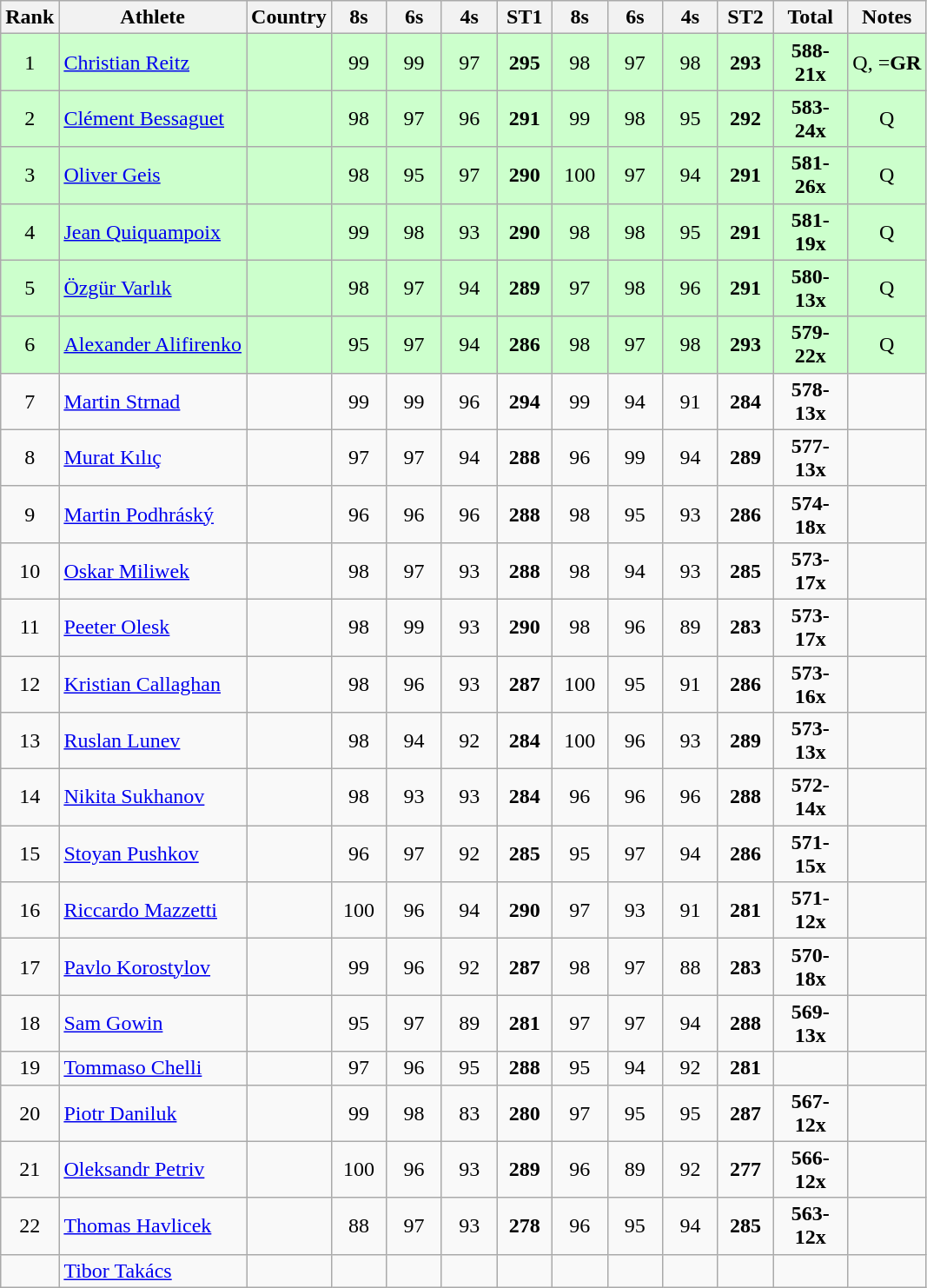<table class="wikitable sortable" style="text-align:center">
<tr>
<th>Rank</th>
<th>Athlete</th>
<th>Country</th>
<th class=unsortable width=35px>8s</th>
<th class=unsortable width=35px>6s</th>
<th class=unsortable width=35px>4s</th>
<th width=35px>ST1</th>
<th class=unsortable width=35px>8s</th>
<th class=unsortable width=35px>6s</th>
<th class=unsortable width=35px>4s</th>
<th width=35px>ST2</th>
<th width=50px>Total</th>
<th class=unsortable>Notes</th>
</tr>
<tr bgcolor=ccffcc>
<td>1</td>
<td align=left><a href='#'>Christian Reitz</a></td>
<td align=left></td>
<td>99</td>
<td>99</td>
<td>97</td>
<td><strong>295</strong></td>
<td>98</td>
<td>97</td>
<td>98</td>
<td><strong>293</strong></td>
<td><strong>588-21x</strong></td>
<td>Q, =<strong>GR</strong></td>
</tr>
<tr bgcolor=ccffcc>
<td>2</td>
<td align=left><a href='#'>Clément Bessaguet</a></td>
<td align=left></td>
<td>98</td>
<td>97</td>
<td>96</td>
<td><strong>291</strong></td>
<td>99</td>
<td>98</td>
<td>95</td>
<td><strong>292</strong></td>
<td><strong>583-24x</strong></td>
<td>Q</td>
</tr>
<tr bgcolor=ccffcc>
<td>3</td>
<td align=left><a href='#'>Oliver Geis</a></td>
<td align=left></td>
<td>98</td>
<td>95</td>
<td>97</td>
<td><strong>290</strong></td>
<td>100</td>
<td>97</td>
<td>94</td>
<td><strong>291</strong></td>
<td><strong>581-26x</strong></td>
<td>Q</td>
</tr>
<tr bgcolor=ccffcc>
<td>4</td>
<td align=left><a href='#'>Jean Quiquampoix</a></td>
<td align=left></td>
<td>99</td>
<td>98</td>
<td>93</td>
<td><strong>290</strong></td>
<td>98</td>
<td>98</td>
<td>95</td>
<td><strong>291</strong></td>
<td><strong>581-19x</strong></td>
<td>Q</td>
</tr>
<tr bgcolor=ccffcc>
<td>5</td>
<td align=left><a href='#'>Özgür Varlık</a></td>
<td align=left></td>
<td>98</td>
<td>97</td>
<td>94</td>
<td><strong>289</strong></td>
<td>97</td>
<td>98</td>
<td>96</td>
<td><strong>291</strong></td>
<td><strong>580-13x</strong></td>
<td>Q</td>
</tr>
<tr bgcolor=ccffcc>
<td>6</td>
<td align=left><a href='#'>Alexander Alifirenko</a></td>
<td align=left></td>
<td>95</td>
<td>97</td>
<td>94</td>
<td><strong>286</strong></td>
<td>98</td>
<td>97</td>
<td>98</td>
<td><strong>293</strong></td>
<td><strong>579-22x</strong></td>
<td>Q</td>
</tr>
<tr>
<td>7</td>
<td align=left><a href='#'>Martin Strnad</a></td>
<td align=left></td>
<td>99</td>
<td>99</td>
<td>96</td>
<td><strong>294</strong></td>
<td>99</td>
<td>94</td>
<td>91</td>
<td><strong>284</strong></td>
<td><strong>578-13x</strong></td>
<td></td>
</tr>
<tr>
<td>8</td>
<td align=left><a href='#'>Murat Kılıç</a></td>
<td align=left></td>
<td>97</td>
<td>97</td>
<td>94</td>
<td><strong>288</strong></td>
<td>96</td>
<td>99</td>
<td>94</td>
<td><strong>289</strong></td>
<td><strong>577-13x</strong></td>
<td></td>
</tr>
<tr>
<td>9</td>
<td align=left><a href='#'>Martin Podhráský</a></td>
<td align=left></td>
<td>96</td>
<td>96</td>
<td>96</td>
<td><strong>288</strong></td>
<td>98</td>
<td>95</td>
<td>93</td>
<td><strong>286</strong></td>
<td><strong>574-18x</strong></td>
<td></td>
</tr>
<tr>
<td>10</td>
<td align=left><a href='#'>Oskar Miliwek</a></td>
<td align=left></td>
<td>98</td>
<td>97</td>
<td>93</td>
<td><strong>288</strong></td>
<td>98</td>
<td>94</td>
<td>93</td>
<td><strong>285</strong></td>
<td><strong>573-17x</strong></td>
<td></td>
</tr>
<tr>
<td>11</td>
<td align=left><a href='#'>Peeter Olesk</a></td>
<td align=left></td>
<td>98</td>
<td>99</td>
<td>93</td>
<td><strong>290</strong></td>
<td>98</td>
<td>96</td>
<td>89</td>
<td><strong>283</strong></td>
<td><strong>573-17x</strong></td>
<td></td>
</tr>
<tr>
<td>12</td>
<td align=left><a href='#'>Kristian Callaghan</a></td>
<td align=left></td>
<td>98</td>
<td>96</td>
<td>93</td>
<td><strong>287</strong></td>
<td>100</td>
<td>95</td>
<td>91</td>
<td><strong>286</strong></td>
<td><strong>573-16x</strong></td>
<td></td>
</tr>
<tr>
<td>13</td>
<td align=left><a href='#'>Ruslan Lunev</a></td>
<td align=left></td>
<td>98</td>
<td>94</td>
<td>92</td>
<td><strong>284</strong></td>
<td>100</td>
<td>96</td>
<td>93</td>
<td><strong>289</strong></td>
<td><strong>573-13x</strong></td>
<td></td>
</tr>
<tr>
<td>14</td>
<td align=left><a href='#'>Nikita Sukhanov</a></td>
<td align=left></td>
<td>98</td>
<td>93</td>
<td>93</td>
<td><strong>284</strong></td>
<td>96</td>
<td>96</td>
<td>96</td>
<td><strong>288</strong></td>
<td><strong>572-14x</strong></td>
<td></td>
</tr>
<tr>
<td>15</td>
<td align=left><a href='#'>Stoyan Pushkov</a></td>
<td align=left></td>
<td>96</td>
<td>97</td>
<td>92</td>
<td><strong>285</strong></td>
<td>95</td>
<td>97</td>
<td>94</td>
<td><strong>286</strong></td>
<td><strong>571-15x</strong></td>
<td></td>
</tr>
<tr>
<td>16</td>
<td align=left><a href='#'>Riccardo Mazzetti</a></td>
<td align=left></td>
<td>100</td>
<td>96</td>
<td>94</td>
<td><strong>290</strong></td>
<td>97</td>
<td>93</td>
<td>91</td>
<td><strong>281</strong></td>
<td><strong>571-12x</strong></td>
<td></td>
</tr>
<tr>
<td>17</td>
<td align=left><a href='#'>Pavlo Korostylov</a></td>
<td align=left></td>
<td>99</td>
<td>96</td>
<td>92</td>
<td><strong>287</strong></td>
<td>98</td>
<td>97</td>
<td>88</td>
<td><strong>283</strong></td>
<td><strong>570-18x</strong></td>
<td></td>
</tr>
<tr>
<td>18</td>
<td align=left><a href='#'>Sam Gowin</a></td>
<td align=left></td>
<td>95</td>
<td>97</td>
<td>89</td>
<td><strong>281</strong></td>
<td>97</td>
<td>97</td>
<td>94</td>
<td><strong>288</strong></td>
<td><strong>569-13x</strong></td>
<td></td>
</tr>
<tr>
<td>19</td>
<td align=left><a href='#'>Tommaso Chelli</a></td>
<td align=left></td>
<td>97</td>
<td>96</td>
<td>95</td>
<td><strong>288</strong></td>
<td>95</td>
<td>94</td>
<td>92</td>
<td><strong>281</strong></td>
<td><strong></strong></td>
<td></td>
</tr>
<tr>
<td>20</td>
<td align=left><a href='#'>Piotr Daniluk</a></td>
<td align=left></td>
<td>99</td>
<td>98</td>
<td>83</td>
<td><strong>280</strong></td>
<td>97</td>
<td>95</td>
<td>95</td>
<td><strong>287</strong></td>
<td><strong>567-12x</strong></td>
<td></td>
</tr>
<tr>
<td>21</td>
<td align=left><a href='#'>Oleksandr Petriv</a></td>
<td align=left></td>
<td>100</td>
<td>96</td>
<td>93</td>
<td><strong>289</strong></td>
<td>96</td>
<td>89</td>
<td>92</td>
<td><strong>277</strong></td>
<td><strong>566-12x</strong></td>
<td></td>
</tr>
<tr>
<td>22</td>
<td align=left><a href='#'>Thomas Havlicek</a></td>
<td align=left></td>
<td>88</td>
<td>97</td>
<td>93</td>
<td><strong>278</strong></td>
<td>96</td>
<td>95</td>
<td>94</td>
<td><strong>285</strong></td>
<td><strong>563-12x</strong></td>
<td></td>
</tr>
<tr>
<td></td>
<td align=left><a href='#'>Tibor Takács</a></td>
<td align=left></td>
<td></td>
<td></td>
<td></td>
<td></td>
<td></td>
<td></td>
<td></td>
<td></td>
<td></td>
<td></td>
</tr>
</table>
